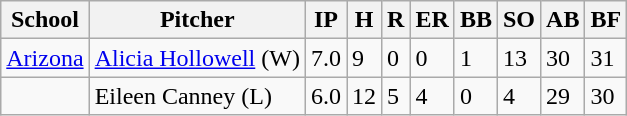<table class="wikitable">
<tr>
<th>School</th>
<th>Pitcher</th>
<th>IP</th>
<th>H</th>
<th>R</th>
<th>ER</th>
<th>BB</th>
<th>SO</th>
<th>AB</th>
<th>BF</th>
</tr>
<tr>
<td><a href='#'>Arizona</a></td>
<td><a href='#'>Alicia Hollowell</a> (W)</td>
<td>7.0</td>
<td>9</td>
<td>0</td>
<td>0</td>
<td>1</td>
<td>13</td>
<td>30</td>
<td>31</td>
</tr>
<tr>
<td></td>
<td>Eileen Canney (L)</td>
<td>6.0</td>
<td>12</td>
<td>5</td>
<td>4</td>
<td>0</td>
<td>4</td>
<td>29</td>
<td>30</td>
</tr>
</table>
